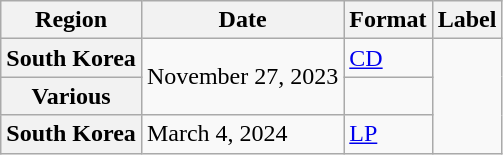<table class="wikitable plainrowheaders">
<tr>
<th scope="col">Region</th>
<th scope="col">Date</th>
<th scope="col">Format</th>
<th scope="col">Label</th>
</tr>
<tr>
<th scope="row">South Korea</th>
<td rowspan="2">November 27, 2023</td>
<td><a href='#'>CD</a> </td>
<td rowspan="3"></td>
</tr>
<tr>
<th scope="row">Various </th>
<td></td>
</tr>
<tr>
<th scope="row">South Korea</th>
<td>March 4, 2024</td>
<td><a href='#'>LP</a></td>
</tr>
</table>
